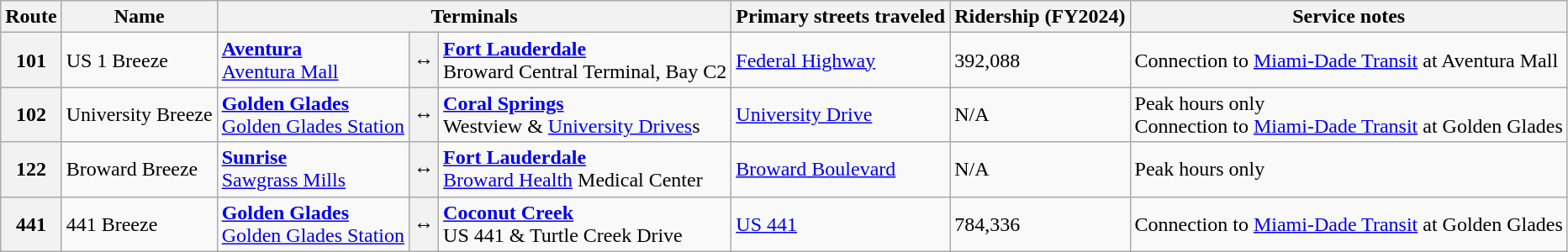<table class=wikitable>
<tr>
<th>Route</th>
<th>Name</th>
<th colspan=3>Terminals</th>
<th>Primary streets traveled</th>
<th>Ridership (FY2024) </th>
<th>Service notes</th>
</tr>
<tr>
<th>101</th>
<td>US 1 Breeze</td>
<td><strong><a href='#'>Aventura</a></strong><br><a href='#'>Aventura Mall</a></td>
<th><span>↔</span></th>
<td><strong><a href='#'>Fort Lauderdale</a></strong><br>Broward Central Terminal, Bay C2</td>
<td><a href='#'>Federal Highway</a></td>
<td>392,088</td>
<td>Connection to <a href='#'>Miami-Dade Transit</a> at Aventura Mall</td>
</tr>
<tr>
<th>102</th>
<td>University Breeze</td>
<td><strong><a href='#'>Golden Glades</a></strong><br><a href='#'>Golden Glades Station</a></td>
<th><span>↔</span></th>
<td><strong><a href='#'>Coral Springs</a></strong><br>Westview & <a href='#'>University Drives</a>s</td>
<td><a href='#'>University Drive</a></td>
<td>N/A</td>
<td>Peak hours only<br>Connection to <a href='#'>Miami-Dade Transit</a> at Golden Glades</td>
</tr>
<tr>
<th>122</th>
<td>Broward Breeze</td>
<td><strong><a href='#'>Sunrise</a></strong><br><a href='#'>Sawgrass Mills</a></td>
<th><span>↔</span></th>
<td><strong><a href='#'>Fort Lauderdale</a></strong><br><a href='#'>Broward Health</a> Medical Center</td>
<td><a href='#'>Broward Boulevard</a></td>
<td>N/A</td>
<td>Peak hours only</td>
</tr>
<tr>
<th>441</th>
<td>441 Breeze</td>
<td><strong><a href='#'>Golden Glades</a></strong><br><a href='#'>Golden Glades Station</a></td>
<th><span>↔</span></th>
<td><strong><a href='#'>Coconut Creek</a></strong><br>US 441 & Turtle Creek Drive</td>
<td><a href='#'>US 441</a></td>
<td>784,336</td>
<td>Connection to <a href='#'>Miami-Dade Transit</a> at Golden Glades</td>
</tr>
</table>
